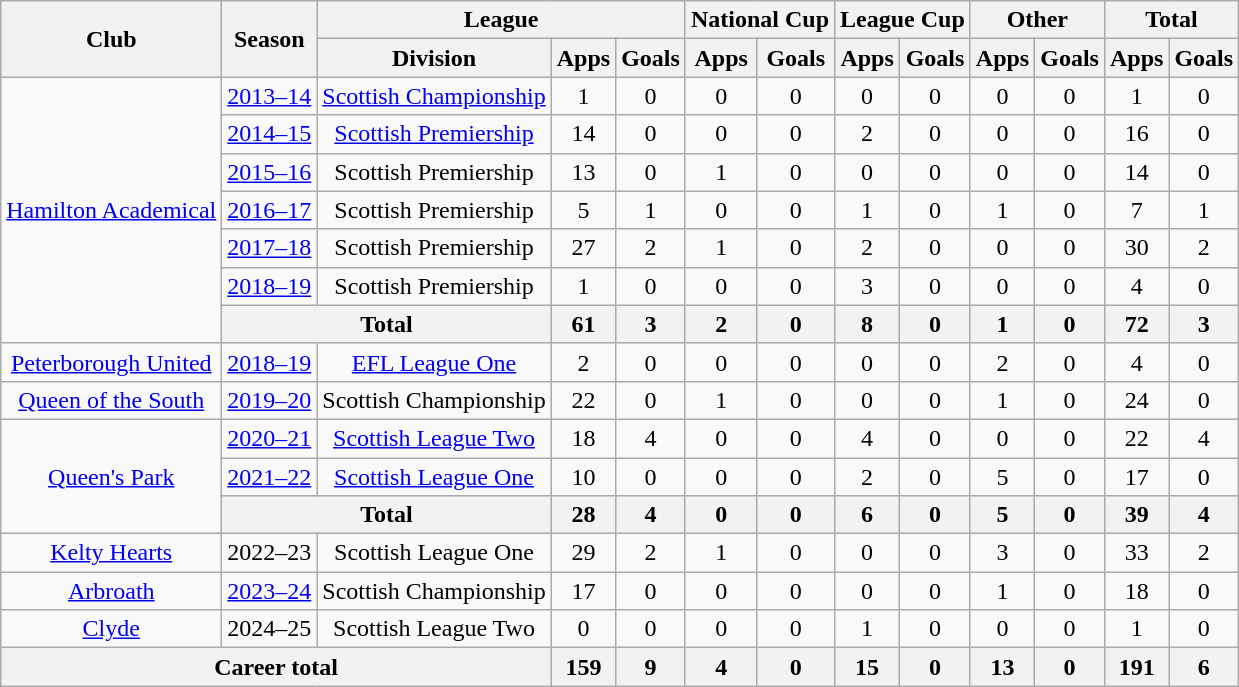<table class="wikitable" style="text-align: center">
<tr>
<th rowspan="2">Club</th>
<th rowspan="2">Season</th>
<th colspan="3">League</th>
<th colspan="2">National Cup</th>
<th colspan="2">League Cup</th>
<th colspan="2">Other</th>
<th colspan="2">Total</th>
</tr>
<tr>
<th>Division</th>
<th>Apps</th>
<th>Goals</th>
<th>Apps</th>
<th>Goals</th>
<th>Apps</th>
<th>Goals</th>
<th>Apps</th>
<th>Goals</th>
<th>Apps</th>
<th>Goals</th>
</tr>
<tr>
<td rowspan="7"><a href='#'>Hamilton Academical</a></td>
<td><a href='#'>2013–14</a></td>
<td><a href='#'>Scottish Championship</a></td>
<td>1</td>
<td>0</td>
<td>0</td>
<td>0</td>
<td>0</td>
<td>0</td>
<td>0</td>
<td>0</td>
<td>1</td>
<td>0</td>
</tr>
<tr>
<td><a href='#'>2014–15</a></td>
<td><a href='#'>Scottish Premiership</a></td>
<td>14</td>
<td>0</td>
<td>0</td>
<td>0</td>
<td>2</td>
<td>0</td>
<td>0</td>
<td>0</td>
<td>16</td>
<td>0</td>
</tr>
<tr>
<td><a href='#'>2015–16</a></td>
<td>Scottish Premiership</td>
<td>13</td>
<td>0</td>
<td>1</td>
<td>0</td>
<td>0</td>
<td>0</td>
<td>0</td>
<td>0</td>
<td>14</td>
<td>0</td>
</tr>
<tr>
<td><a href='#'>2016–17</a></td>
<td>Scottish Premiership</td>
<td>5</td>
<td>1</td>
<td>0</td>
<td>0</td>
<td>1</td>
<td>0</td>
<td>1</td>
<td>0</td>
<td>7</td>
<td>1</td>
</tr>
<tr>
<td><a href='#'>2017–18</a></td>
<td>Scottish Premiership</td>
<td>27</td>
<td>2</td>
<td>1</td>
<td>0</td>
<td>2</td>
<td>0</td>
<td>0</td>
<td>0</td>
<td>30</td>
<td>2</td>
</tr>
<tr>
<td><a href='#'>2018–19</a></td>
<td>Scottish Premiership</td>
<td>1</td>
<td>0</td>
<td>0</td>
<td>0</td>
<td>3</td>
<td>0</td>
<td>0</td>
<td>0</td>
<td>4</td>
<td>0</td>
</tr>
<tr>
<th colspan="2">Total</th>
<th>61</th>
<th>3</th>
<th>2</th>
<th>0</th>
<th>8</th>
<th>0</th>
<th>1</th>
<th>0</th>
<th>72</th>
<th>3</th>
</tr>
<tr>
<td rowspan="1"><a href='#'>Peterborough United</a></td>
<td><a href='#'>2018–19</a></td>
<td><a href='#'>EFL League One</a></td>
<td>2</td>
<td>0</td>
<td>0</td>
<td>0</td>
<td>0</td>
<td>0</td>
<td>2</td>
<td>0</td>
<td>4</td>
<td>0</td>
</tr>
<tr>
<td rowspan="1"><a href='#'>Queen of the South</a></td>
<td><a href='#'>2019–20</a></td>
<td>Scottish Championship</td>
<td>22</td>
<td>0</td>
<td>1</td>
<td>0</td>
<td>0</td>
<td>0</td>
<td>1</td>
<td>0</td>
<td>24</td>
<td>0</td>
</tr>
<tr>
<td rowspan="3"><a href='#'>Queen's Park</a></td>
<td><a href='#'>2020–21</a></td>
<td><a href='#'>Scottish League Two</a></td>
<td>18</td>
<td>4</td>
<td>0</td>
<td>0</td>
<td>4</td>
<td>0</td>
<td>0</td>
<td>0</td>
<td>22</td>
<td>4</td>
</tr>
<tr>
<td><a href='#'>2021–22</a></td>
<td><a href='#'>Scottish League One</a></td>
<td>10</td>
<td>0</td>
<td>0</td>
<td>0</td>
<td>2</td>
<td>0</td>
<td>5</td>
<td>0</td>
<td>17</td>
<td>0</td>
</tr>
<tr>
<th colspan="2">Total</th>
<th>28</th>
<th>4</th>
<th>0</th>
<th>0</th>
<th>6</th>
<th>0</th>
<th>5</th>
<th>0</th>
<th>39</th>
<th>4</th>
</tr>
<tr>
<td><a href='#'>Kelty Hearts</a></td>
<td>2022–23</td>
<td>Scottish League One</td>
<td>29</td>
<td>2</td>
<td>1</td>
<td>0</td>
<td>0</td>
<td>0</td>
<td>3</td>
<td>0</td>
<td>33</td>
<td>2</td>
</tr>
<tr>
<td><a href='#'>Arbroath</a></td>
<td><a href='#'>2023–24</a></td>
<td>Scottish Championship</td>
<td>17</td>
<td>0</td>
<td>0</td>
<td>0</td>
<td>0</td>
<td>0</td>
<td>1</td>
<td>0</td>
<td>18</td>
<td>0</td>
</tr>
<tr>
<td><a href='#'>Clyde</a></td>
<td>2024–25</td>
<td>Scottish League Two</td>
<td>0</td>
<td>0</td>
<td>0</td>
<td>0</td>
<td>1</td>
<td>0</td>
<td>0</td>
<td>0</td>
<td>1</td>
<td>0</td>
</tr>
<tr>
<th colspan="3">Career total</th>
<th>159</th>
<th>9</th>
<th>4</th>
<th>0</th>
<th>15</th>
<th>0</th>
<th>13</th>
<th>0</th>
<th>191</th>
<th>6</th>
</tr>
</table>
